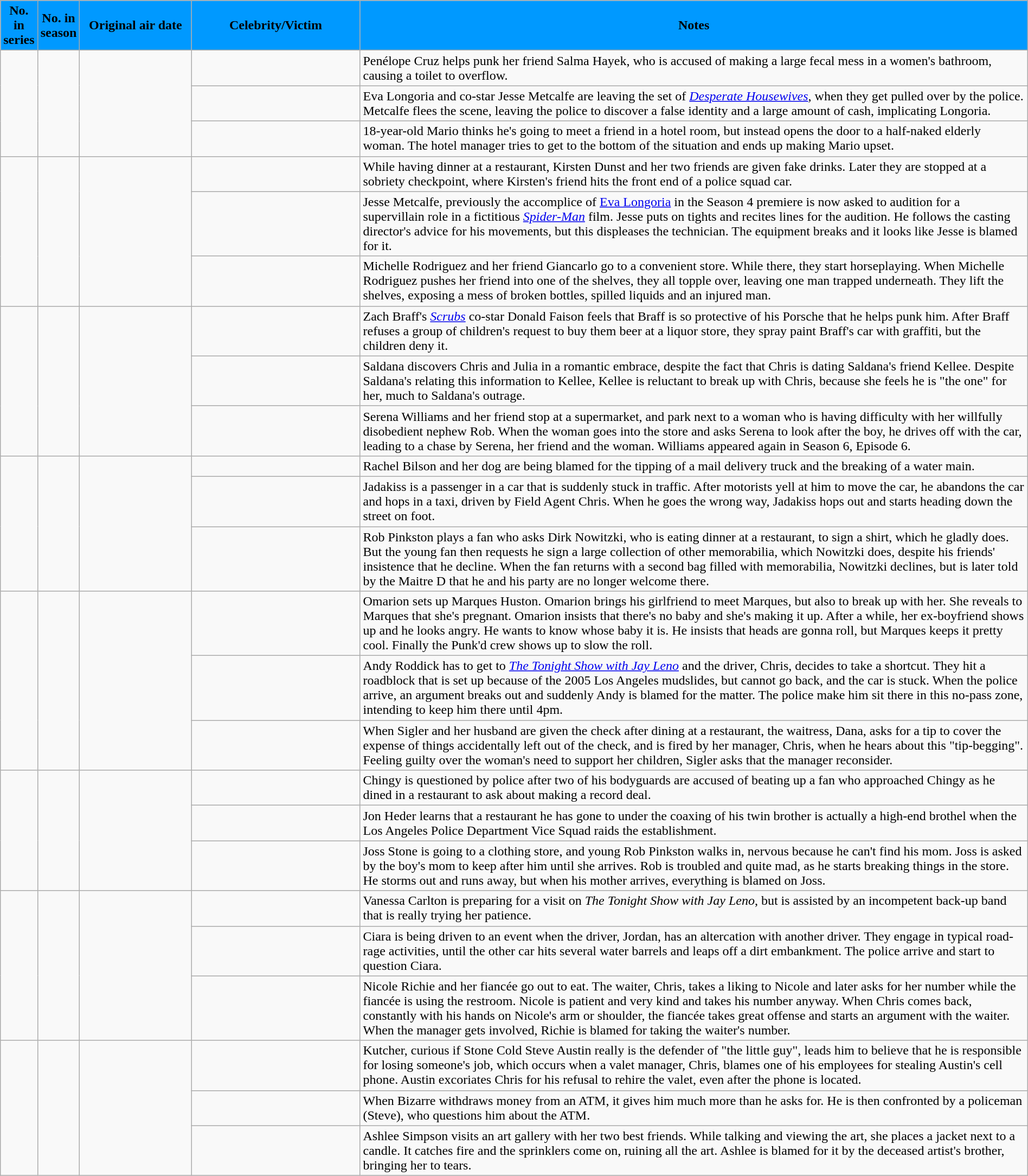<table class="wikitable" style="width:100%">
<tr style="color:Black">
<th style="background:#09f; width:20px;">No. in<br>series</th>
<th style="background:#09f; width:20px;">No. in<br>season</th>
<th style="background:#09f; width:130px;">Original air date</th>
<th style="background:#09f; width:200px;">Celebrity/Victim</th>
<th style="background:#09f;">Notes</th>
</tr>
<tr>
<td rowspan="3"></td>
<td rowspan="3"></td>
<td rowspan="3"></td>
<td></td>
<td>Penélope Cruz helps punk her friend Salma Hayek, who is accused of making a large fecal mess in a women's bathroom, causing a toilet to overflow.</td>
</tr>
<tr>
<td></td>
<td>Eva Longoria and co-star Jesse Metcalfe are leaving the set of <em><a href='#'>Desperate Housewives</a></em>, when they get pulled over by the police. Metcalfe flees the scene, leaving the police to discover a false identity and a large amount of cash, implicating Longoria.</td>
</tr>
<tr>
<td></td>
<td>18-year-old Mario thinks he's going to meet a friend in a hotel room, but instead opens the door to a half-naked elderly woman. The hotel manager tries to get to the bottom of the situation and ends up making Mario upset.</td>
</tr>
<tr>
<td rowspan="3"></td>
<td rowspan="3"></td>
<td rowspan="3"></td>
<td></td>
<td>While having dinner at a restaurant, Kirsten Dunst and her two friends are given fake drinks. Later they are stopped at a sobriety checkpoint, where Kirsten's friend hits the front end of a police squad car.</td>
</tr>
<tr>
<td></td>
<td>Jesse Metcalfe, previously the accomplice of <a href='#'>Eva Longoria</a> in the Season 4 premiere is now asked to audition for a supervillain role in a fictitious <em><a href='#'>Spider-Man</a></em> film. Jesse puts on tights and recites lines for the audition. He follows the casting director's advice for his movements, but this displeases the technician. The equipment breaks and it looks like Jesse is blamed for it.</td>
</tr>
<tr>
<td></td>
<td>Michelle Rodriguez and her friend Giancarlo go to a convenient store. While there, they start horseplaying. When Michelle Rodriguez pushes her friend into one of the shelves, they all topple over, leaving one man trapped underneath. They lift the shelves, exposing a mess of broken bottles, spilled liquids and an injured man.</td>
</tr>
<tr>
<td rowspan="3"></td>
<td rowspan="3"></td>
<td rowspan="3"></td>
<td></td>
<td>Zach Braff's <em><a href='#'>Scrubs</a></em> co-star Donald Faison feels that Braff is so protective of his Porsche that he helps punk him. After Braff refuses a group of children's request to buy them beer at a liquor store, they spray paint Braff's car with graffiti, but the children deny it.</td>
</tr>
<tr>
<td></td>
<td>Saldana discovers Chris and Julia in a romantic embrace, despite the fact that Chris is dating Saldana's friend Kellee. Despite Saldana's relating this information to Kellee, Kellee is reluctant to break up with Chris, because she feels he is "the one" for her, much to Saldana's outrage.</td>
</tr>
<tr>
<td></td>
<td>Serena Williams and her friend stop at a supermarket, and park next to a woman who is having difficulty with her willfully disobedient nephew Rob. When the woman goes into the store and asks Serena to look after the boy, he drives off with the car, leading to a chase by Serena, her friend and the woman. Williams appeared again in Season 6, Episode 6.</td>
</tr>
<tr>
<td rowspan="3"></td>
<td rowspan="3"></td>
<td rowspan="3"></td>
<td></td>
<td>Rachel Bilson and her dog are being blamed for the tipping of a mail delivery truck and the breaking of a water main.</td>
</tr>
<tr>
<td></td>
<td>Jadakiss is a passenger in a car that is suddenly stuck in traffic. After motorists yell at him to move the car, he abandons the car and hops in a taxi, driven by Field Agent Chris. When he goes the wrong way, Jadakiss hops out and starts heading down the street on foot.</td>
</tr>
<tr>
<td></td>
<td>Rob Pinkston plays a fan who asks Dirk Nowitzki, who is eating dinner at a restaurant, to sign a shirt, which he gladly does. But the young fan then requests he sign a large collection of other memorabilia, which Nowitzki does, despite his friends' insistence that he decline. When the fan returns with a second bag filled with memorabilia, Nowitzki declines, but is later told by the Maitre D that he and his party are no longer welcome there.</td>
</tr>
<tr>
<td rowspan="3"></td>
<td rowspan="3"></td>
<td rowspan="3"></td>
<td></td>
<td>Omarion sets up Marques Huston. Omarion brings his girlfriend to meet Marques, but also to break up with her. She reveals to Marques that she's pregnant. Omarion insists that there's no baby and she's making it up. After a while, her ex-boyfriend shows up and he looks angry. He wants to know whose baby it is. He insists that heads are gonna roll, but Marques keeps it pretty cool. Finally the Punk'd crew shows up to slow the roll.</td>
</tr>
<tr>
<td></td>
<td>Andy Roddick has to get to <em><a href='#'>The Tonight Show with Jay Leno</a></em> and the driver, Chris, decides to take a shortcut. They hit a roadblock that is set up because of the 2005 Los Angeles mudslides, but cannot go back, and the car is stuck. When the police arrive, an argument breaks out and suddenly Andy is blamed for the matter. The police make him sit there in this no-pass zone, intending to keep him there until 4pm.</td>
</tr>
<tr>
<td></td>
<td>When Sigler and her husband are given the check after dining at a restaurant, the waitress, Dana, asks for a tip to cover the expense of things accidentally left out of the check, and is fired by her manager, Chris, when he hears about this "tip-begging". Feeling guilty over the woman's need to support her children, Sigler asks that the manager reconsider.</td>
</tr>
<tr>
<td rowspan="3"></td>
<td rowspan="3"></td>
<td rowspan="3"></td>
<td></td>
<td>Chingy is questioned by police after two of his bodyguards are accused of beating up a fan who approached Chingy as he dined in a restaurant to ask about making a record deal.</td>
</tr>
<tr>
<td></td>
<td>Jon Heder learns that a restaurant he has gone to under the coaxing of his twin brother is actually a high-end brothel when the Los Angeles Police Department Vice Squad raids the establishment.</td>
</tr>
<tr>
<td></td>
<td>Joss Stone is going to a clothing store, and young Rob Pinkston walks in, nervous because he can't find his mom. Joss is asked by the boy's mom to keep after him until she arrives. Rob is troubled and quite mad, as he starts breaking things in the store. He storms out and runs away, but when his mother arrives, everything is blamed on Joss.</td>
</tr>
<tr>
<td rowspan="3"></td>
<td rowspan="3"></td>
<td rowspan="3"></td>
<td></td>
<td>Vanessa Carlton is preparing for a visit on <em>The Tonight Show with Jay Leno</em>, but is assisted by an incompetent back-up band that is really trying her patience.</td>
</tr>
<tr>
<td></td>
<td>Ciara is being driven to an event when the driver, Jordan, has an altercation with another driver. They engage in typical road-rage activities, until the other car hits several water barrels and leaps off a dirt embankment. The police arrive and start to question Ciara.</td>
</tr>
<tr>
<td></td>
<td>Nicole Richie and her fiancée go out to eat. The waiter, Chris, takes a liking to Nicole and later asks for her number while the fiancée is using the restroom. Nicole is patient and very kind and takes his number anyway. When Chris comes back, constantly with his hands on Nicole's arm or shoulder, the fiancée takes great offense and starts an argument with the waiter. When the manager gets involved, Richie is blamed for taking the waiter's number.</td>
</tr>
<tr>
<td rowspan="3"></td>
<td rowspan="3"></td>
<td rowspan="3"></td>
<td></td>
<td>Kutcher, curious if Stone Cold Steve Austin really is the defender of "the little guy", leads him to believe that he is responsible for losing someone's job, which occurs when a valet manager, Chris, blames one of his employees for stealing Austin's cell phone. Austin excoriates Chris for his refusal to rehire the valet, even after the phone is located.</td>
</tr>
<tr>
<td></td>
<td>When Bizarre withdraws money from an ATM, it gives him much more than he asks for. He is then confronted by a policeman (Steve), who questions him about the ATM.</td>
</tr>
<tr>
<td></td>
<td>Ashlee Simpson visits an art gallery with her two best friends. While talking and viewing the art, she places a jacket next to a candle. It catches fire and the sprinklers come on, ruining all the art. Ashlee is blamed for it by the deceased artist's brother, bringing her to tears.</td>
</tr>
</table>
